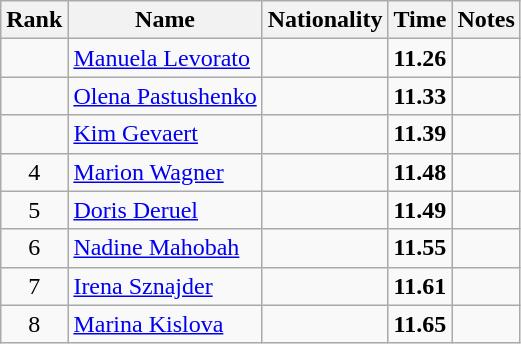<table class="wikitable sortable" style="text-align:center">
<tr>
<th>Rank</th>
<th>Name</th>
<th>Nationality</th>
<th>Time</th>
<th>Notes</th>
</tr>
<tr>
<td></td>
<td align=left><a href='#'>Manuela Levorato</a></td>
<td align=left></td>
<td><strong>11.26</strong></td>
<td></td>
</tr>
<tr>
<td></td>
<td align=left><a href='#'>Olena Pastushenko</a></td>
<td align=left></td>
<td><strong>11.33</strong></td>
<td></td>
</tr>
<tr>
<td></td>
<td align=left><a href='#'>Kim Gevaert</a></td>
<td align=left></td>
<td><strong>11.39</strong></td>
<td></td>
</tr>
<tr>
<td>4</td>
<td align=left><a href='#'>Marion Wagner</a></td>
<td align=left></td>
<td><strong>11.48</strong></td>
<td></td>
</tr>
<tr>
<td>5</td>
<td align=left><a href='#'>Doris Deruel</a></td>
<td align=left></td>
<td><strong>11.49</strong></td>
<td></td>
</tr>
<tr>
<td>6</td>
<td align=left><a href='#'>Nadine Mahobah</a></td>
<td align=left></td>
<td><strong>11.55</strong></td>
<td></td>
</tr>
<tr>
<td>7</td>
<td align=left><a href='#'>Irena Sznajder</a></td>
<td align=left></td>
<td><strong>11.61</strong></td>
<td></td>
</tr>
<tr>
<td>8</td>
<td align=left><a href='#'>Marina Kislova</a></td>
<td align=left></td>
<td><strong>11.65</strong></td>
<td></td>
</tr>
</table>
